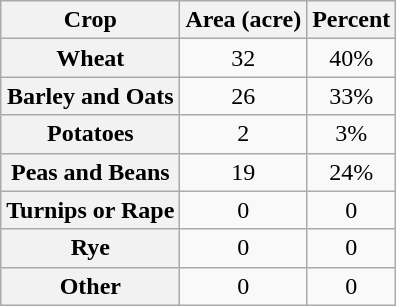<table class="wikitable" style="text-align:center">
<tr>
<th>Crop</th>
<th>Area (acre)</th>
<th>Percent</th>
</tr>
<tr>
<th>Wheat</th>
<td>32</td>
<td>40%</td>
</tr>
<tr>
<th>Barley and Oats</th>
<td>26</td>
<td>33%</td>
</tr>
<tr>
<th>Potatoes</th>
<td>2</td>
<td>3%</td>
</tr>
<tr>
<th>Peas and Beans</th>
<td>19</td>
<td>24%</td>
</tr>
<tr>
<th>Turnips or Rape</th>
<td>0</td>
<td>0</td>
</tr>
<tr>
<th>Rye</th>
<td>0</td>
<td>0</td>
</tr>
<tr>
<th>Other</th>
<td>0</td>
<td>0</td>
</tr>
</table>
